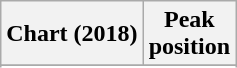<table class="wikitable plainrowheaders sortable" style="text-align:center;">
<tr>
<th scope="col">Chart (2018)</th>
<th scope="col">Peak<br>position</th>
</tr>
<tr>
</tr>
<tr>
</tr>
<tr>
</tr>
<tr>
</tr>
</table>
